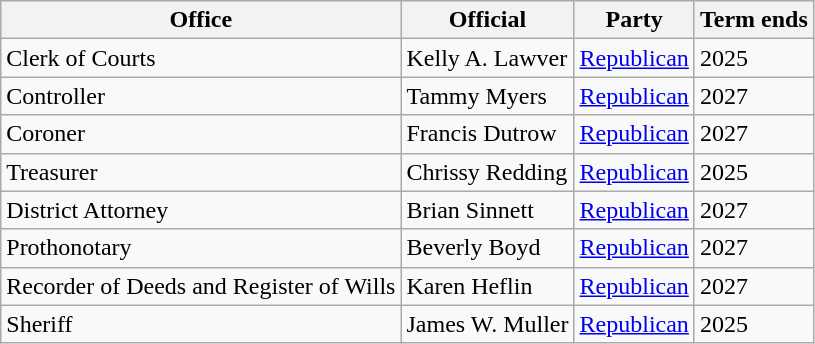<table class="sortable wikitable">
<tr>
<th>Office</th>
<th>Official</th>
<th>Party</th>
<th>Term ends</th>
</tr>
<tr>
<td>Clerk of Courts</td>
<td>Kelly A. Lawver</td>
<td><a href='#'>Republican</a></td>
<td>2025</td>
</tr>
<tr>
<td>Controller</td>
<td>Tammy Myers</td>
<td><a href='#'>Republican</a></td>
<td>2027</td>
</tr>
<tr>
<td>Coroner</td>
<td>Francis Dutrow</td>
<td><a href='#'>Republican</a></td>
<td>2027</td>
</tr>
<tr>
<td>Treasurer</td>
<td>Chrissy Redding</td>
<td><a href='#'>Republican</a></td>
<td>2025</td>
</tr>
<tr>
<td>District Attorney</td>
<td>Brian Sinnett</td>
<td><a href='#'>Republican</a></td>
<td>2027</td>
</tr>
<tr>
<td>Prothonotary</td>
<td>Beverly Boyd</td>
<td><a href='#'>Republican</a></td>
<td>2027</td>
</tr>
<tr>
<td>Recorder of Deeds and Register of Wills</td>
<td>Karen Heflin</td>
<td><a href='#'>Republican</a></td>
<td>2027</td>
</tr>
<tr>
<td>Sheriff</td>
<td>James W. Muller</td>
<td><a href='#'>Republican</a></td>
<td>2025</td>
</tr>
</table>
